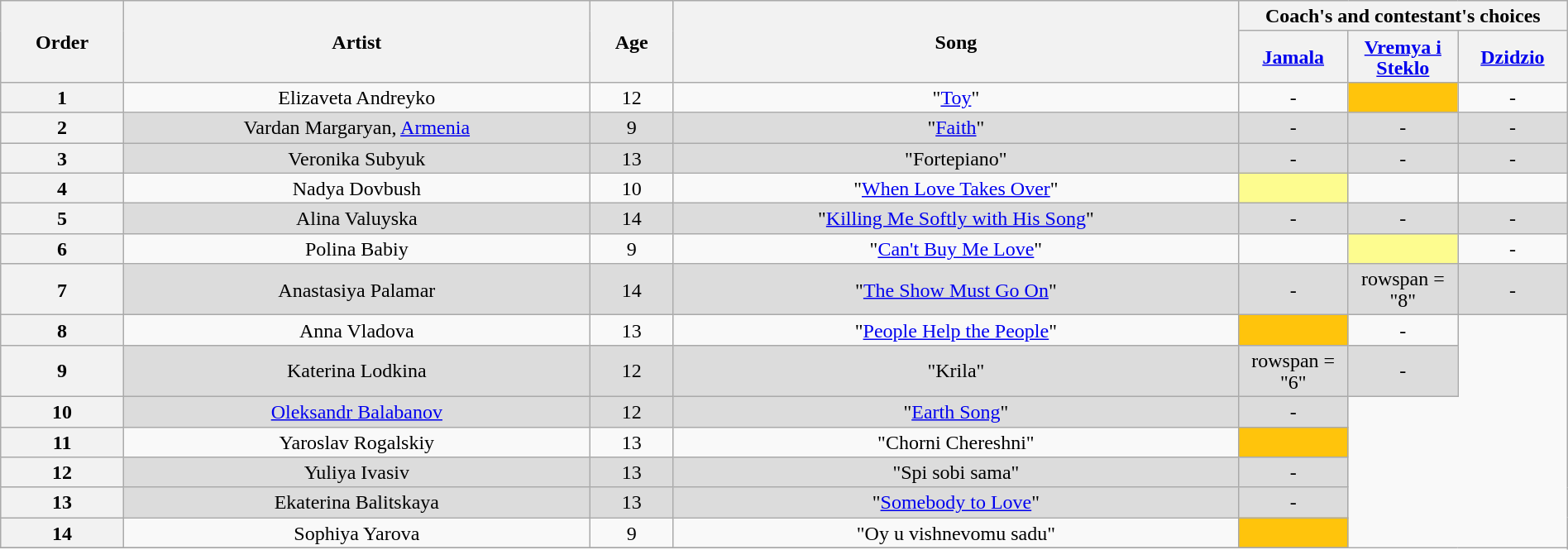<table class="wikitable" style="text-align:center; line-height:17px; width:100%;">
<tr>
<th scope="col" rowspan="2" style="width=05%;">Order</th>
<th scope="col" rowspan="2" style="width=20%;">Artist</th>
<th scope="col" rowspan="2" style="width=05%;">Age</th>
<th scope="col" rowspan="2" style="width=22%;">Song</th>
<th scope="col" colspan="4" style="width=28%;">Coach's and contestant's choices</th>
</tr>
<tr>
<th width="07%"><a href='#'>Jamala</a></th>
<th width="07%"><a href='#'>Vremya i Steklo</a></th>
<th width="07%"><a href='#'>Dzidzio</a></th>
</tr>
<tr id="4_1">
<th>1</th>
<td>Elizaveta Andreyko</td>
<td>12</td>
<td>"<a href='#'>Toy</a>"</td>
<td>-</td>
<td style="background:#ffc40c;"><strong></strong></td>
<td>-</td>
</tr>
<tr style="background:#DCDCDC;">
<th>2</th>
<td>Vardan Margaryan, <a href='#'>Armenia</a></td>
<td>9</td>
<td>"<a href='#'>Faith</a>"</td>
<td>-</td>
<td>-</td>
<td>-</td>
</tr>
<tr style="background:#DCDCDC;">
<th>3</th>
<td>Veronika Subyuk</td>
<td>13</td>
<td>"Fortepiano"</td>
<td>-</td>
<td>-</td>
<td>-</td>
</tr>
<tr id="4_4">
<th>4</th>
<td>Nadya Dovbush</td>
<td>10</td>
<td>"<a href='#'>When Love Takes Over</a>"</td>
<td style="background:#fdfc8f;"><strong></strong></td>
<td><strong></strong></td>
<td><strong></strong></td>
</tr>
<tr style="background:#DCDCDC;">
<th>5</th>
<td>Alina Valuyska</td>
<td>14</td>
<td>"<a href='#'>Killing Me Softly with His Song</a>"</td>
<td>-</td>
<td>-</td>
<td>-</td>
</tr>
<tr id="4_6">
<th>6</th>
<td>Polina Babiy</td>
<td>9</td>
<td>"<a href='#'>Can't Buy Me Love</a>"</td>
<td><strong></strong></td>
<td style="background:#fdfc8f;"><strong></strong></td>
<td>-</td>
</tr>
<tr style="background:#DCDCDC;">
<th>7</th>
<td>Anastasiya Palamar</td>
<td>14</td>
<td>"<a href='#'>The Show Must Go On</a>"</td>
<td>-</td>
<td>rowspan = "8" </td>
<td>-</td>
</tr>
<tr id="4_8">
<th>8</th>
<td>Anna Vladova</td>
<td>13</td>
<td>"<a href='#'>People Help the People</a>"</td>
<td style="background:#ffc40c;"><strong></strong></td>
<td>-</td>
</tr>
<tr style="background:#DCDCDC;">
<th>9</th>
<td>Katerina Lodkina</td>
<td>12</td>
<td>"Krila"</td>
<td>rowspan = "6" </td>
<td>-</td>
</tr>
<tr style="background:#DCDCDC;">
<th>10</th>
<td><a href='#'>Oleksandr Balabanov</a></td>
<td>12</td>
<td>"<a href='#'>Earth Song</a>"</td>
<td>-</td>
</tr>
<tr id="4_11">
<th>11</th>
<td>Yaroslav Rogalskiy</td>
<td>13</td>
<td>"Chorni Chereshni"</td>
<td style="background:#ffc40c;"><strong></strong></td>
</tr>
<tr style="background:#DCDCDC;">
<th>12</th>
<td>Yuliya Ivasiv</td>
<td>13</td>
<td>"Spi sobi sama"</td>
<td>-</td>
</tr>
<tr style="background:#DCDCDC;">
<th>13</th>
<td>Ekaterina Balitskaya</td>
<td>13</td>
<td>"<a href='#'>Somebody to Love</a>"</td>
<td>-</td>
</tr>
<tr id="4_14">
<th>14</th>
<td>Sophiya Yarova</td>
<td>9</td>
<td>"Oy u vishnevomu sadu"</td>
<td style="background:#ffc40c;"><strong></strong></td>
</tr>
<tr>
</tr>
</table>
